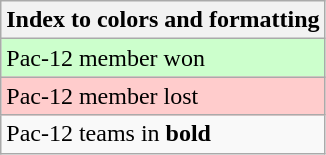<table class="wikitable">
<tr>
<th>Index to colors and formatting</th>
</tr>
<tr style="background:#cfc;">
<td>Pac-12 member won</td>
</tr>
<tr style="background:#fcc;">
<td>Pac-12 member lost</td>
</tr>
<tr>
<td>Pac-12 teams in <strong>bold</strong></td>
</tr>
</table>
